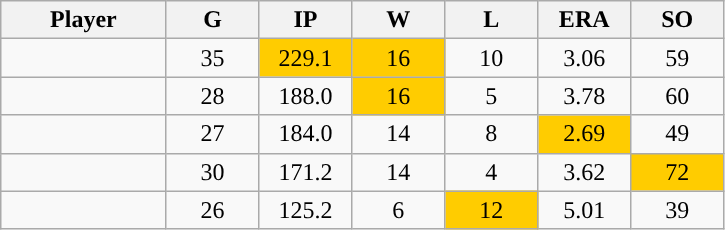<table class="wikitable sortable">
<tr>
<th bgcolor="#DDDDFF" width="16%">Player</th>
<th bgcolor="#DDDDFF" width="9%">G</th>
<th bgcolor="#DDDDFF" width="9%">IP</th>
<th bgcolor="#DDDDFF" width="9%">W</th>
<th bgcolor="#DDDDFF" width="9%">L</th>
<th bgcolor="#DDDDFF" width="9%">ERA</th>
<th bgcolor="#DDDDFF" width="9%">SO</th>
</tr>
<tr align="center">
<td></td>
<td>35</td>
<td style="background:#fc0;">229.1</td>
<td style="background:#fc0;">16</td>
<td>10</td>
<td>3.06</td>
<td>59</td>
</tr>
<tr align="center">
<td></td>
<td>28</td>
<td>188.0</td>
<td style="background:#fc0;">16</td>
<td>5</td>
<td>3.78</td>
<td>60</td>
</tr>
<tr align="center">
<td></td>
<td>27</td>
<td>184.0</td>
<td>14</td>
<td>8</td>
<td style="background:#fc0;">2.69</td>
<td>49</td>
</tr>
<tr align="center">
<td></td>
<td>30</td>
<td>171.2</td>
<td>14</td>
<td>4</td>
<td>3.62</td>
<td style="background:#fc0;">72</td>
</tr>
<tr align="center">
<td></td>
<td>26</td>
<td>125.2</td>
<td>6</td>
<td style="background:#fc0;">12</td>
<td>5.01</td>
<td>39</td>
</tr>
</table>
